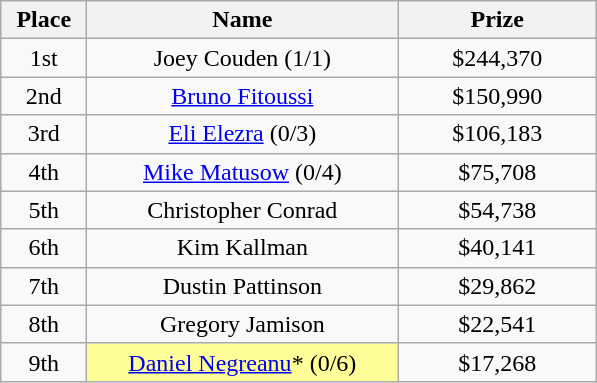<table class="wikitable">
<tr>
<th width="50">Place</th>
<th width="200">Name</th>
<th width="125">Prize</th>
</tr>
<tr>
<td align = "center">1st</td>
<td align = "center">Joey Couden (1/1)</td>
<td align = "center">$244,370</td>
</tr>
<tr>
<td align = "center">2nd</td>
<td align = "center"><a href='#'>Bruno Fitoussi</a></td>
<td align = "center">$150,990</td>
</tr>
<tr>
<td align = "center">3rd</td>
<td align = "center"><a href='#'>Eli Elezra</a> (0/3)</td>
<td align = "center">$106,183</td>
</tr>
<tr>
<td align = "center">4th</td>
<td align = "center"><a href='#'>Mike Matusow</a> (0/4)</td>
<td align = "center">$75,708</td>
</tr>
<tr>
<td align = "center">5th</td>
<td align = "center">Christopher Conrad</td>
<td align = "center">$54,738</td>
</tr>
<tr>
<td align = "center">6th</td>
<td align = "center">Kim Kallman</td>
<td align = "center">$40,141</td>
</tr>
<tr>
<td align = "center">7th</td>
<td align = "center">Dustin Pattinson</td>
<td align = "center">$29,862</td>
</tr>
<tr>
<td align = "center">8th</td>
<td align = "center">Gregory Jamison</td>
<td align = "center">$22,541</td>
</tr>
<tr>
<td align = "center">9th</td>
<td align = "center" bgcolor="#FFFF99"><a href='#'>Daniel Negreanu</a>* (0/6)</td>
<td align = "center">$17,268</td>
</tr>
</table>
